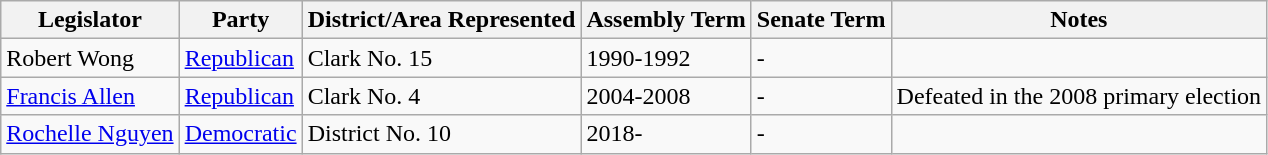<table class="wikitable">
<tr>
<th>Legislator</th>
<th>Party</th>
<th>District/Area Represented</th>
<th>Assembly Term</th>
<th>Senate Term</th>
<th>Notes</th>
</tr>
<tr>
<td>Robert Wong</td>
<td><a href='#'>Republican</a></td>
<td>Clark No. 15</td>
<td>1990-1992</td>
<td>-</td>
<td></td>
</tr>
<tr>
<td><a href='#'>Francis Allen</a></td>
<td><a href='#'>Republican</a></td>
<td>Clark No. 4</td>
<td>2004-2008</td>
<td>-</td>
<td>Defeated in the 2008 primary election</td>
</tr>
<tr>
<td><a href='#'>Rochelle Nguyen</a></td>
<td><a href='#'>Democratic</a></td>
<td>District No. 10</td>
<td>2018-</td>
<td>-</td>
<td></td>
</tr>
</table>
